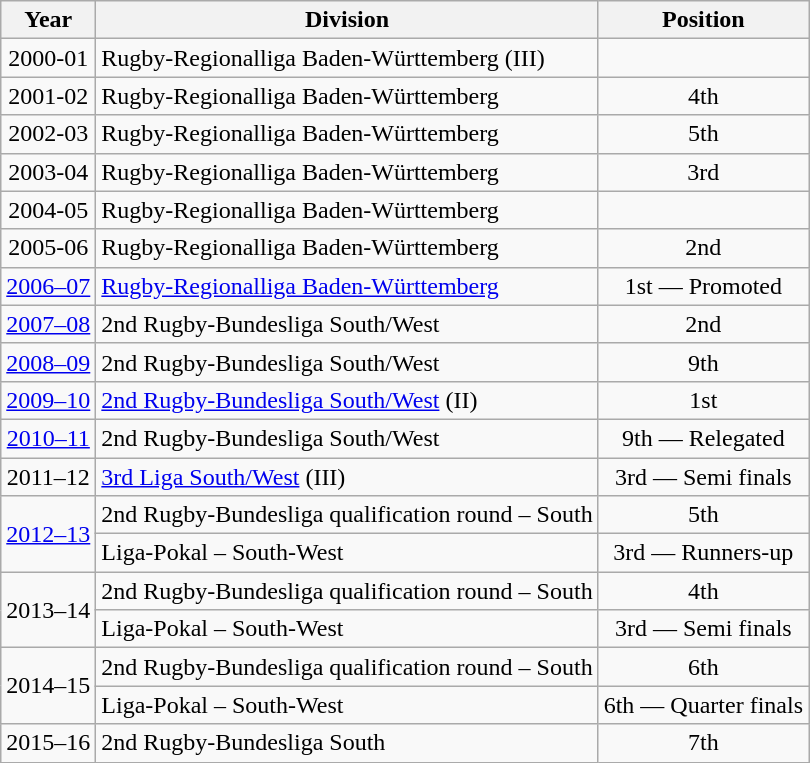<table class="wikitable">
<tr>
<th>Year</th>
<th>Division</th>
<th>Position</th>
</tr>
<tr align="center">
<td>2000-01</td>
<td align="left">Rugby-Regionalliga Baden-Württemberg (III)</td>
<td></td>
</tr>
<tr align="center">
<td>2001-02</td>
<td align="left">Rugby-Regionalliga Baden-Württemberg</td>
<td>4th</td>
</tr>
<tr align="center">
<td>2002-03</td>
<td align="left">Rugby-Regionalliga Baden-Württemberg</td>
<td>5th</td>
</tr>
<tr align="center">
<td>2003-04</td>
<td align="left">Rugby-Regionalliga Baden-Württemberg</td>
<td>3rd</td>
</tr>
<tr align="center">
<td>2004-05</td>
<td align="left">Rugby-Regionalliga Baden-Württemberg</td>
<td></td>
</tr>
<tr align="center">
<td>2005-06</td>
<td align="left">Rugby-Regionalliga Baden-Württemberg</td>
<td>2nd</td>
</tr>
<tr align="center">
<td><a href='#'>2006–07</a></td>
<td align="left"><a href='#'>Rugby-Regionalliga Baden-Württemberg</a></td>
<td>1st — Promoted</td>
</tr>
<tr align="center">
<td><a href='#'>2007–08</a></td>
<td align="left">2nd Rugby-Bundesliga South/West</td>
<td>2nd</td>
</tr>
<tr align="center">
<td><a href='#'>2008–09</a></td>
<td align="left">2nd Rugby-Bundesliga South/West</td>
<td>9th</td>
</tr>
<tr align="center">
<td><a href='#'>2009–10</a></td>
<td align="left"><a href='#'>2nd Rugby-Bundesliga South/West</a> (II)</td>
<td>1st</td>
</tr>
<tr align="center">
<td><a href='#'>2010–11</a></td>
<td align="left">2nd Rugby-Bundesliga South/West</td>
<td>9th — Relegated</td>
</tr>
<tr align="center">
<td>2011–12</td>
<td align="left"><a href='#'>3rd Liga South/West</a> (III)</td>
<td>3rd — Semi finals</td>
</tr>
<tr align="center">
<td rowspan=2><a href='#'>2012–13</a></td>
<td align="left">2nd Rugby-Bundesliga qualification round – South</td>
<td>5th</td>
</tr>
<tr align="center">
<td align="left">Liga-Pokal – South-West</td>
<td>3rd — Runners-up</td>
</tr>
<tr align="center">
<td rowspan=2>2013–14</td>
<td align="left">2nd Rugby-Bundesliga qualification round – South</td>
<td>4th</td>
</tr>
<tr align="center">
<td align="left">Liga-Pokal – South-West</td>
<td>3rd — Semi finals</td>
</tr>
<tr align="center">
<td rowspan=2>2014–15</td>
<td align="left">2nd Rugby-Bundesliga qualification round – South</td>
<td>6th</td>
</tr>
<tr align="center">
<td align="left">Liga-Pokal – South-West</td>
<td>6th — Quarter finals</td>
</tr>
<tr align="center">
<td>2015–16</td>
<td align="left">2nd Rugby-Bundesliga South</td>
<td>7th</td>
</tr>
</table>
